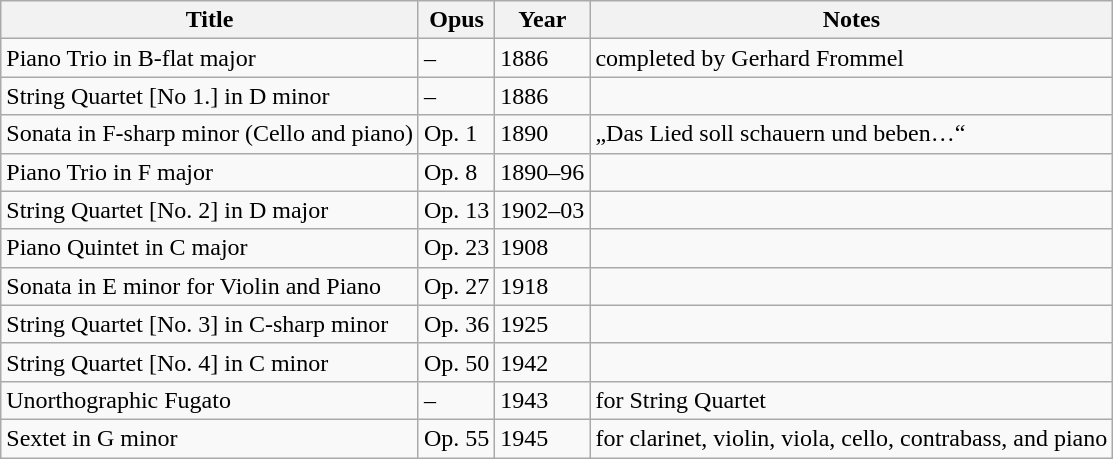<table class="wikitable">
<tr>
<th>Title</th>
<th>Opus</th>
<th>Year</th>
<th>Notes</th>
</tr>
<tr>
<td>Piano Trio in B-flat major</td>
<td>–</td>
<td>1886</td>
<td>completed by Gerhard Frommel</td>
</tr>
<tr>
<td>String Quartet [No 1.] in D minor</td>
<td>–</td>
<td>1886</td>
<td></td>
</tr>
<tr>
<td>Sonata in F-sharp minor (Cello and piano)</td>
<td>Op. 1</td>
<td>1890</td>
<td>„Das Lied soll schauern und beben…“</td>
</tr>
<tr>
<td>Piano Trio in F major</td>
<td>Op. 8</td>
<td>1890–96</td>
<td></td>
</tr>
<tr>
<td>String Quartet [No. 2] in D major</td>
<td>Op. 13</td>
<td>1902–03</td>
<td></td>
</tr>
<tr>
<td>Piano Quintet in C major</td>
<td>Op. 23</td>
<td>1908</td>
<td></td>
</tr>
<tr>
<td>Sonata in E minor for Violin and Piano</td>
<td>Op. 27</td>
<td>1918</td>
<td></td>
</tr>
<tr>
<td>String Quartet [No. 3] in C-sharp minor</td>
<td>Op. 36</td>
<td>1925</td>
<td></td>
</tr>
<tr>
<td>String Quartet [No. 4] in C minor</td>
<td>Op. 50</td>
<td>1942</td>
<td></td>
</tr>
<tr>
<td>Unorthographic Fugato</td>
<td>–</td>
<td>1943</td>
<td>for String Quartet</td>
</tr>
<tr>
<td>Sextet in G minor</td>
<td>Op. 55</td>
<td>1945</td>
<td>for clarinet, violin, viola, cello, contrabass, and piano</td>
</tr>
</table>
